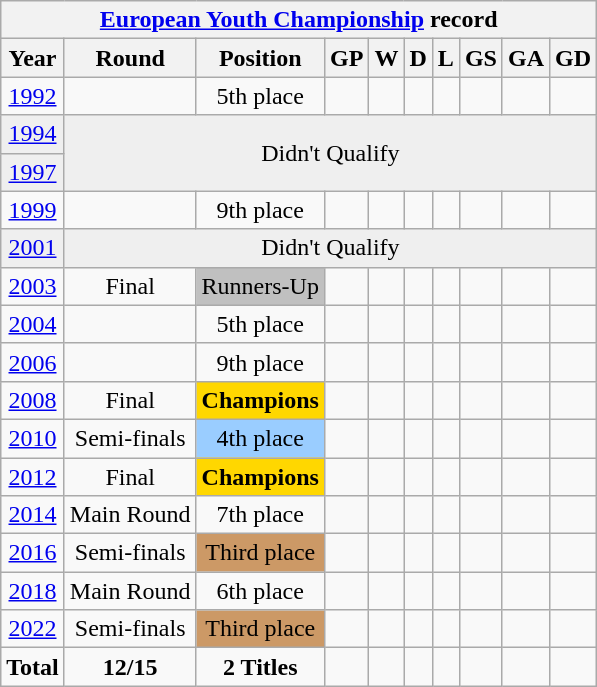<table class="wikitable" style="text-align: center;">
<tr>
<th colspan=10><a href='#'>European Youth Championship</a> record</th>
</tr>
<tr>
<th>Year</th>
<th>Round</th>
<th>Position</th>
<th>GP</th>
<th>W</th>
<th>D</th>
<th>L</th>
<th>GS</th>
<th>GA</th>
<th>GD</th>
</tr>
<tr bgcolor=>
<td> <a href='#'>1992</a></td>
<td></td>
<td>5th place</td>
<td></td>
<td></td>
<td></td>
<td></td>
<td></td>
<td></td>
<td></td>
</tr>
<tr bgcolor=efefef>
<td> <a href='#'>1994</a></td>
<td colspan=10 rowspan=2>Didn't Qualify</td>
</tr>
<tr bgcolor=efefef>
<td> <a href='#'>1997</a></td>
</tr>
<tr bgcolor=>
<td> <a href='#'>1999</a></td>
<td></td>
<td>9th place</td>
<td></td>
<td></td>
<td></td>
<td></td>
<td></td>
<td></td>
<td></td>
</tr>
<tr bgcolor=efefef>
<td> <a href='#'>2001</a></td>
<td colspan=10 rowspan=1>Didn't Qualify</td>
</tr>
<tr bgcolor=>
<td> <a href='#'>2003</a></td>
<td>Final</td>
<td bgcolor=silver>Runners-Up</td>
<td></td>
<td></td>
<td></td>
<td></td>
<td></td>
<td></td>
<td></td>
</tr>
<tr bgcolor=>
<td> <a href='#'>2004</a></td>
<td></td>
<td>5th place</td>
<td></td>
<td></td>
<td></td>
<td></td>
<td></td>
<td></td>
<td></td>
</tr>
<tr bgcolor=>
<td> <a href='#'>2006</a></td>
<td></td>
<td>9th place</td>
<td></td>
<td></td>
<td></td>
<td></td>
<td></td>
<td></td>
<td></td>
</tr>
<tr bgcolor=>
<td> <a href='#'>2008</a></td>
<td>Final</td>
<td bgcolor=gold><strong>Champions</strong></td>
<td></td>
<td></td>
<td></td>
<td></td>
<td></td>
<td></td>
<td></td>
</tr>
<tr bgcolor=>
<td> <a href='#'>2010</a></td>
<td>Semi-finals</td>
<td bgcolor=9acdff>4th place</td>
<td></td>
<td></td>
<td></td>
<td></td>
<td></td>
<td></td>
<td></td>
</tr>
<tr bgcolor=>
<td> <a href='#'>2012</a></td>
<td>Final</td>
<td bgcolor=gold><strong>Champions</strong></td>
<td></td>
<td></td>
<td></td>
<td></td>
<td></td>
<td></td>
<td></td>
</tr>
<tr bgcolor=>
<td> <a href='#'>2014</a></td>
<td>Main Round</td>
<td>7th place</td>
<td></td>
<td></td>
<td></td>
<td></td>
<td></td>
<td></td>
<td></td>
</tr>
<tr bgcolor=>
<td> <a href='#'>2016</a></td>
<td>Semi-finals</td>
<td bgcolor=cc9966>Third place</td>
<td></td>
<td></td>
<td></td>
<td></td>
<td></td>
<td></td>
<td></td>
</tr>
<tr bgcolor=>
<td> <a href='#'>2018</a></td>
<td>Main Round</td>
<td>6th place</td>
<td></td>
<td></td>
<td></td>
<td></td>
<td></td>
<td></td>
<td></td>
</tr>
<tr>
<td> <a href='#'>2022</a></td>
<td>Semi-finals</td>
<td bgcolor=cc9966>Third place</td>
<td></td>
<td></td>
<td></td>
<td></td>
<td></td>
<td></td>
<td></td>
</tr>
<tr>
<td><strong>Total</strong></td>
<td><strong>12/15</strong></td>
<td><strong>2 Titles</strong></td>
<td><strong> </strong></td>
<td><strong> </strong></td>
<td><strong> </strong></td>
<td><strong> </strong></td>
<td><strong> </strong></td>
<td><strong> </strong></td>
<td><strong> </strong></td>
</tr>
</table>
